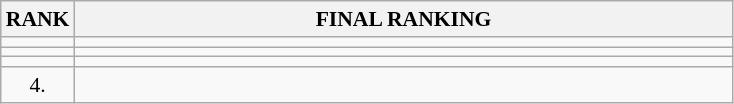<table class="wikitable" style="border-collapse: collapse; font-size: 90%;">
<tr>
<th>RANK</th>
<th style="width: 30em">FINAL RANKING</th>
</tr>
<tr>
<td align="center"></td>
<td></td>
</tr>
<tr>
<td align="center"></td>
<td></td>
</tr>
<tr>
<td align="center"></td>
<td></td>
</tr>
<tr>
<td align="center">4.</td>
<td></td>
</tr>
</table>
